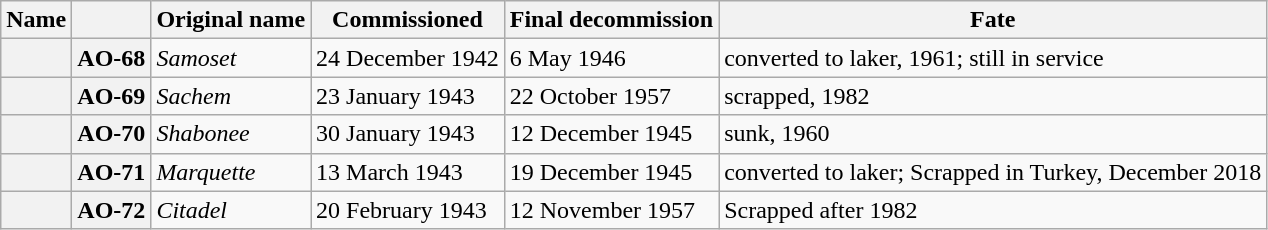<table class="wikitable plainrowheaders">
<tr>
<th scope="col">Name</th>
<th scope="col"></th>
<th scope="col">Original name</th>
<th scope="col">Commissioned</th>
<th scope="col">Final decommission</th>
<th scope="col">Fate</th>
</tr>
<tr>
<th scope="row"></th>
<th scope="row">AO-68</th>
<td><em>Samoset</em></td>
<td>24 December 1942</td>
<td>6 May 1946</td>
<td>converted to laker, 1961; still in service</td>
</tr>
<tr>
<th scope="row"></th>
<th scope="row">AO-69</th>
<td><em>Sachem</em></td>
<td>23 January 1943</td>
<td>22 October 1957</td>
<td>scrapped, 1982</td>
</tr>
<tr>
<th scope="row"></th>
<th scope="row">AO-70</th>
<td><em>Shabonee</em></td>
<td>30 January 1943</td>
<td>12 December 1945</td>
<td>sunk, 1960</td>
</tr>
<tr>
<th scope="row"></th>
<th scope="row">AO-71</th>
<td><em>Marquette</em></td>
<td>13 March 1943</td>
<td>19 December 1945</td>
<td>converted to laker; Scrapped in Turkey, December 2018</td>
</tr>
<tr>
<th scope="row"></th>
<th scope="row">AO-72</th>
<td><em>Citadel</em></td>
<td>20 February 1943</td>
<td>12 November 1957</td>
<td>Scrapped after 1982</td>
</tr>
</table>
